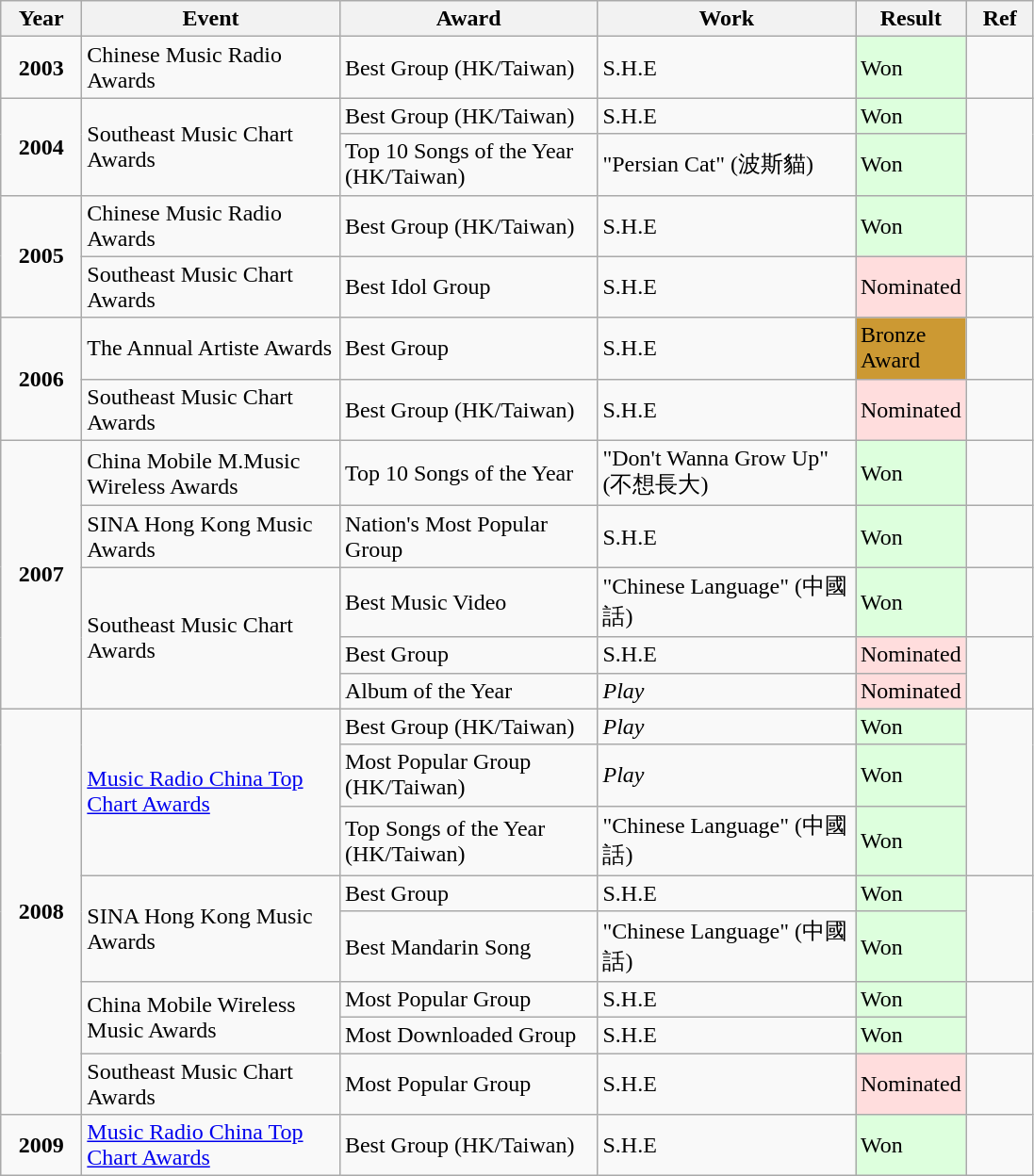<table class="wikitable">
<tr>
<th width="50">Year</th>
<th width="175">Event</th>
<th width="175">Award</th>
<th width="175">Work</th>
<th width="65">Result</th>
<th width="40">Ref</th>
</tr>
<tr>
<td align="center"><strong>2003</strong></td>
<td>Chinese Music Radio Awards</td>
<td>Best Group (HK/Taiwan)</td>
<td>S.H.E</td>
<td style="background: #ddffdd"><div>Won</div></td>
<td align="center"></td>
</tr>
<tr>
<td rowspan="2" align="center"><strong>2004</strong></td>
<td rowspan="2">Southeast Music Chart Awards</td>
<td>Best Group (HK/Taiwan)</td>
<td>S.H.E</td>
<td style="background: #ddffdd"><div>Won</div></td>
<td rowspan="2" align="center"></td>
</tr>
<tr>
<td>Top 10 Songs of the Year (HK/Taiwan)</td>
<td>"Persian Cat" (波斯貓)</td>
<td style="background: #ddffdd"><div>Won</div></td>
</tr>
<tr>
<td rowspan="2" align="center"><strong>2005</strong></td>
<td>Chinese Music Radio Awards</td>
<td>Best Group (HK/Taiwan)</td>
<td>S.H.E</td>
<td style="background: #ddffdd"><div>Won</div></td>
<td align="center"></td>
</tr>
<tr>
<td>Southeast Music Chart Awards</td>
<td>Best Idol Group</td>
<td>S.H.E</td>
<td style="background: #ffdddd"><div>Nominated</div></td>
<td align="center"></td>
</tr>
<tr>
<td rowspan="2" align="center"><strong>2006</strong></td>
<td>The Annual Artiste Awards</td>
<td>Best Group</td>
<td>S.H.E</td>
<td style="background: #CC9933"><div>Bronze Award</div></td>
<td align="center"></td>
</tr>
<tr>
<td>Southeast Music Chart Awards</td>
<td>Best Group (HK/Taiwan)</td>
<td>S.H.E</td>
<td style="background: #ffdddd"><div>Nominated</div></td>
<td align="center"></td>
</tr>
<tr>
<td rowspan="5" align="center"><strong>2007</strong></td>
<td>China Mobile M.Music Wireless Awards</td>
<td>Top 10 Songs of the Year</td>
<td>"Don't Wanna Grow Up" (不想長大)</td>
<td style="background: #ddffdd"><div>Won</div></td>
<td align="center"></td>
</tr>
<tr>
<td>SINA Hong Kong Music Awards</td>
<td>Nation's Most Popular Group</td>
<td>S.H.E</td>
<td style="background: #ddffdd"><div>Won</div></td>
<td align="center"></td>
</tr>
<tr>
<td rowspan="3">Southeast Music Chart Awards</td>
<td>Best Music Video</td>
<td>"Chinese Language" (中國話)</td>
<td style="background: #ddffdd"><div>Won</div></td>
<td align="center"></td>
</tr>
<tr>
<td>Best Group</td>
<td>S.H.E</td>
<td style="background: #ffdddd"><div>Nominated</div></td>
<td rowspan="2" align="center"></td>
</tr>
<tr>
<td>Album of the Year</td>
<td><em>Play</em></td>
<td style="background: #ffdddd"><div>Nominated</div></td>
</tr>
<tr>
<td rowspan="8" align="center"><strong>2008</strong></td>
<td rowspan="3"><a href='#'>Music Radio China Top Chart Awards</a></td>
<td>Best Group (HK/Taiwan)</td>
<td><em>Play</em></td>
<td style="background: #ddffdd"><div>Won</div></td>
<td rowspan="3" align="center"></td>
</tr>
<tr>
<td>Most Popular Group (HK/Taiwan)</td>
<td><em>Play</em></td>
<td style="background: #ddffdd"><div>Won</div></td>
</tr>
<tr>
<td>Top Songs of the Year (HK/Taiwan)</td>
<td>"Chinese Language" (中國話)</td>
<td style="background: #ddffdd"><div>Won</div></td>
</tr>
<tr>
<td rowspan="2">SINA Hong Kong Music Awards</td>
<td>Best Group</td>
<td>S.H.E</td>
<td style="background: #ddffdd"><div>Won</div></td>
<td rowspan="2" align="center"></td>
</tr>
<tr>
<td>Best Mandarin Song</td>
<td>"Chinese Language" (中國話)</td>
<td style="background: #ddffdd"><div>Won</div></td>
</tr>
<tr>
<td rowspan="2">China Mobile Wireless Music Awards</td>
<td>Most Popular Group</td>
<td>S.H.E</td>
<td style="background: #ddffdd"><div>Won</div></td>
<td rowspan="2" align="center"></td>
</tr>
<tr>
<td>Most Downloaded Group</td>
<td>S.H.E</td>
<td style="background: #ddffdd"><div>Won</div></td>
</tr>
<tr>
<td>Southeast Music Chart Awards</td>
<td>Most Popular Group</td>
<td>S.H.E</td>
<td style="background: #ffdddd"><div>Nominated</div></td>
<td align="center"></td>
</tr>
<tr>
<td align="center"><strong>2009</strong></td>
<td><a href='#'>Music Radio China Top Chart Awards</a></td>
<td>Best Group (HK/Taiwan)</td>
<td>S.H.E</td>
<td style="background: #ddffdd"><div>Won</div></td>
<td align="center"></td>
</tr>
</table>
